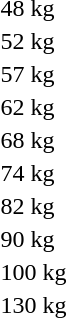<table>
<tr>
<td>48 kg<br></td>
<td></td>
<td></td>
<td></td>
</tr>
<tr>
<td>52 kg<br></td>
<td></td>
<td></td>
<td></td>
</tr>
<tr>
<td>57 kg<br></td>
<td></td>
<td></td>
<td></td>
</tr>
<tr>
<td>62 kg<br></td>
<td></td>
<td></td>
<td></td>
</tr>
<tr>
<td>68 kg<br></td>
<td></td>
<td></td>
<td></td>
</tr>
<tr>
<td>74 kg<br></td>
<td></td>
<td></td>
<td></td>
</tr>
<tr>
<td>82 kg<br></td>
<td></td>
<td></td>
<td></td>
</tr>
<tr>
<td>90 kg<br></td>
<td></td>
<td></td>
<td></td>
</tr>
<tr>
<td>100 kg<br></td>
<td></td>
<td></td>
<td></td>
</tr>
<tr>
<td>130 kg<br></td>
<td></td>
<td></td>
<td></td>
</tr>
</table>
